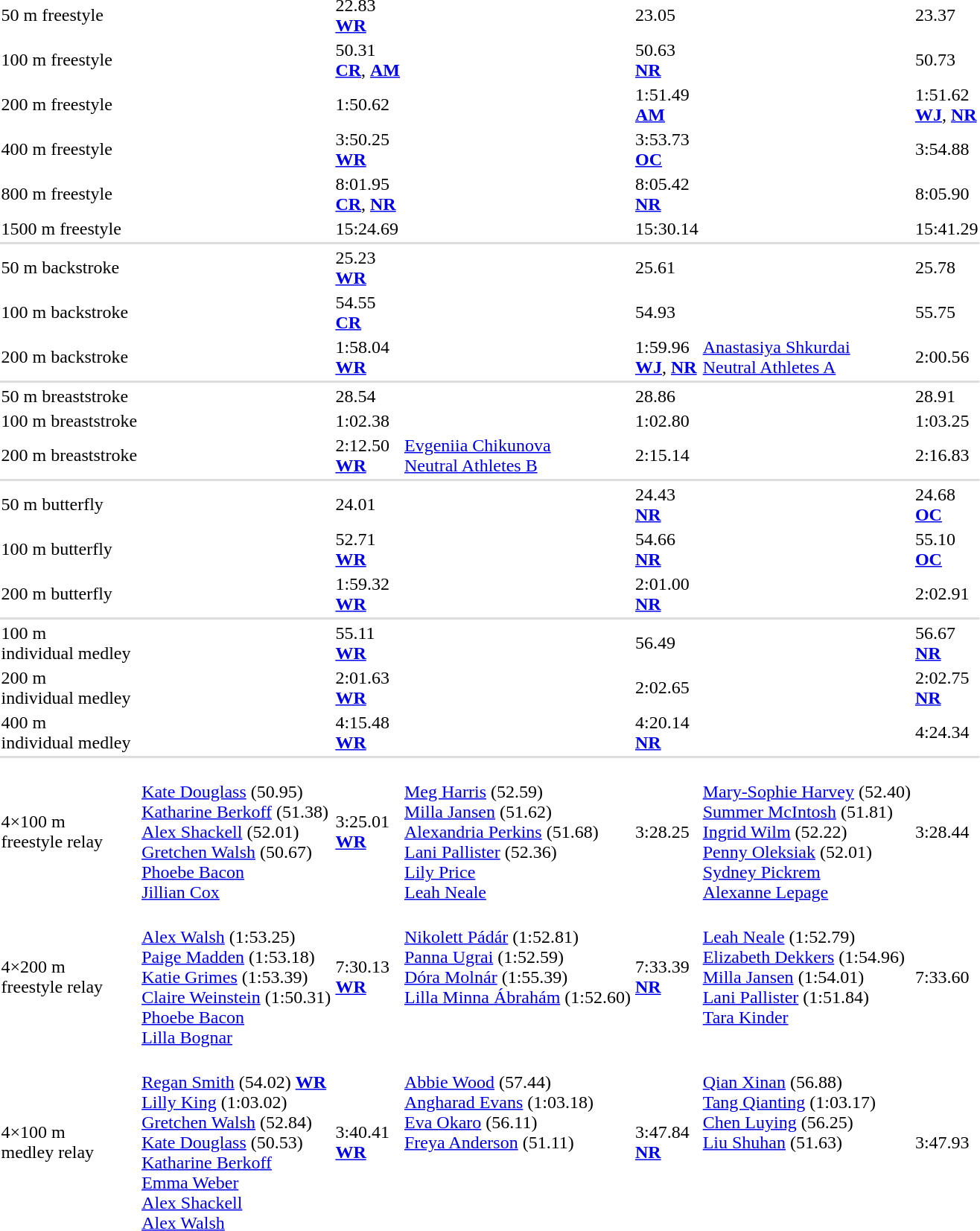<table>
<tr>
<td>50 m freestyle<br></td>
<td></td>
<td>22.83<br><strong><a href='#'>WR</a></strong></td>
<td></td>
<td>23.05</td>
<td></td>
<td>23.37</td>
</tr>
<tr>
<td>100 m freestyle<br></td>
<td></td>
<td>50.31<br><a href='#'><strong>CR</strong></a>, <a href='#'><strong>AM</strong></a></td>
<td></td>
<td>50.63<br><strong><a href='#'>NR</a></strong></td>
<td></td>
<td>50.73</td>
</tr>
<tr>
<td>200 m freestyle<br></td>
<td></td>
<td>1:50.62</td>
<td></td>
<td>1:51.49<br><strong><a href='#'>AM</a></strong></td>
<td></td>
<td>1:51.62<br><strong><a href='#'>WJ</a></strong>, <strong><a href='#'>NR</a></strong></td>
</tr>
<tr>
<td>400 m freestyle<br></td>
<td></td>
<td>3:50.25<br><strong><a href='#'>WR</a></strong></td>
<td></td>
<td>3:53.73<br><strong><a href='#'>OC</a></strong></td>
<td></td>
<td>3:54.88</td>
</tr>
<tr>
<td>800 m freestyle<br></td>
<td></td>
<td>8:01.95<br><strong><a href='#'>CR</a></strong>, <strong><a href='#'>NR</a></strong></td>
<td></td>
<td>8:05.42<br><strong><a href='#'>NR</a></strong></td>
<td></td>
<td>8:05.90</td>
</tr>
<tr>
<td>1500 m freestyle<br></td>
<td></td>
<td>15:24.69</td>
<td></td>
<td>15:30.14</td>
<td></td>
<td>15:41.29</td>
</tr>
<tr bgcolor=#DDDDDD>
<td colspan=7></td>
</tr>
<tr>
<td>50 m backstroke<br></td>
<td></td>
<td>25.23<br><strong><a href='#'>WR</a></strong></td>
<td></td>
<td>25.61</td>
<td></td>
<td>25.78</td>
</tr>
<tr>
<td>100 m backstroke<br></td>
<td></td>
<td>54.55<br><strong><a href='#'>CR</a></strong></td>
<td></td>
<td>54.93</td>
<td></td>
<td>55.75</td>
</tr>
<tr>
<td>200 m backstroke<br></td>
<td></td>
<td>1:58.04<br><strong><a href='#'>WR</a></strong></td>
<td></td>
<td>1:59.96<br><strong><a href='#'>WJ</a></strong>, <strong><a href='#'>NR</a></strong></td>
<td><a href='#'>Anastasiya Shkurdai</a><br> <a href='#'>Neutral Athletes A</a></td>
<td>2:00.56</td>
</tr>
<tr bgcolor=#DDDDDD>
<td colspan=7></td>
</tr>
<tr>
<td>50 m breaststroke<br></td>
<td></td>
<td>28.54</td>
<td></td>
<td>28.86</td>
<td></td>
<td>28.91</td>
</tr>
<tr>
<td>100 m breaststroke<br></td>
<td></td>
<td>1:02.38</td>
<td></td>
<td>1:02.80</td>
<td></td>
<td>1:03.25</td>
</tr>
<tr>
<td>200 m breaststroke<br></td>
<td></td>
<td>2:12.50<br><strong><a href='#'>WR</a></strong></td>
<td><a href='#'>Evgeniia Chikunova</a><br> <a href='#'>Neutral Athletes B</a></td>
<td>2:15.14</td>
<td></td>
<td>2:16.83</td>
</tr>
<tr bgcolor=#DDDDDD>
<td colspan=7></td>
</tr>
<tr>
<td>50 m butterfly<br></td>
<td></td>
<td>24.01</td>
<td></td>
<td>24.43<br><strong><a href='#'>NR</a></strong></td>
<td></td>
<td>24.68<br><strong><a href='#'>OC</a></strong></td>
</tr>
<tr>
<td>100 m butterfly<br></td>
<td></td>
<td>52.71<br><strong><a href='#'>WR</a></strong></td>
<td></td>
<td>54.66<br><strong><a href='#'>NR</a></strong></td>
<td></td>
<td>55.10<br><strong><a href='#'>OC</a></strong></td>
</tr>
<tr>
<td>200 m butterfly<br></td>
<td></td>
<td>1:59.32<br><strong><a href='#'>WR</a></strong></td>
<td></td>
<td>2:01.00<br><strong><a href='#'>NR</a></strong></td>
<td></td>
<td>2:02.91</td>
</tr>
<tr bgcolor=#DDDDDD>
<td colspan=7></td>
</tr>
<tr>
<td>100 m<br>individual medley<br></td>
<td></td>
<td>55.11<br><strong><a href='#'>WR</a></strong></td>
<td></td>
<td>56.49</td>
<td></td>
<td>56.67<br><strong><a href='#'>NR</a></strong></td>
</tr>
<tr>
<td>200 m<br>individual medley<br></td>
<td></td>
<td>2:01.63<br><strong><a href='#'>WR</a></strong></td>
<td></td>
<td>2:02.65</td>
<td></td>
<td>2:02.75<br><strong><a href='#'>NR</a></strong></td>
</tr>
<tr>
<td>400 m<br>individual medley<br></td>
<td></td>
<td>4:15.48<br><strong><a href='#'>WR</a></strong></td>
<td></td>
<td>4:20.14<br><strong><a href='#'>NR</a></strong></td>
<td></td>
<td>4:24.34</td>
</tr>
<tr bgcolor=#DDDDDD>
<td colspan=7></td>
</tr>
<tr>
<td>4×100 m<br>freestyle relay<br></td>
<td valign=top><br><a href='#'>Kate Douglass</a> (50.95)<br><a href='#'>Katharine Berkoff</a> (51.38)<br><a href='#'>Alex Shackell</a> (52.01)<br><a href='#'>Gretchen Walsh</a> (50.67)<br><a href='#'>Phoebe Bacon</a><br><a href='#'>Jillian Cox</a></td>
<td>3:25.01<br><strong><a href='#'>WR</a></strong></td>
<td valign=top><br><a href='#'>Meg Harris</a> (52.59)<br><a href='#'>Milla Jansen</a> (51.62)<br><a href='#'>Alexandria Perkins</a> (51.68)<br><a href='#'>Lani Pallister</a> (52.36)<br><a href='#'>Lily Price</a><br><a href='#'>Leah Neale</a></td>
<td>3:28.25</td>
<td valign=top><br><a href='#'>Mary-Sophie Harvey</a> (52.40)<br><a href='#'>Summer McIntosh</a> (51.81)<br><a href='#'>Ingrid Wilm</a> (52.22)<br><a href='#'>Penny Oleksiak</a> (52.01)<br><a href='#'>Sydney Pickrem</a><br><a href='#'>Alexanne Lepage</a></td>
<td>3:28.44</td>
</tr>
<tr>
<td>4×200 m<br>freestyle relay<br></td>
<td valign=top><br><a href='#'>Alex Walsh</a> (1:53.25)<br><a href='#'>Paige Madden</a> (1:53.18)<br><a href='#'>Katie Grimes</a> (1:53.39)<br><a href='#'>Claire Weinstein</a> (1:50.31)<br><a href='#'>Phoebe Bacon</a><br><a href='#'>Lilla Bognar</a></td>
<td>7:30.13<br><strong><a href='#'>WR</a></strong></td>
<td valign=top><br><a href='#'>Nikolett Pádár</a> (1:52.81)<br><a href='#'>Panna Ugrai</a> (1:52.59)<br><a href='#'>Dóra Molnár</a> (1:55.39)<br><a href='#'>Lilla Minna Ábrahám</a> (1:52.60)</td>
<td>7:33.39<br><strong><a href='#'>NR</a></strong></td>
<td valign=top><br><a href='#'>Leah Neale</a> (1:52.79)<br><a href='#'>Elizabeth Dekkers</a> (1:54.96)<br><a href='#'>Milla Jansen</a> (1:54.01)<br><a href='#'>Lani Pallister</a> (1:51.84)<br><a href='#'>Tara Kinder</a></td>
<td>7:33.60</td>
</tr>
<tr>
<td>4×100 m<br>medley relay<br></td>
<td valign=top><br><a href='#'>Regan Smith</a> (54.02) <strong><a href='#'>WR</a></strong><br><a href='#'>Lilly King</a> (1:03.02)<br><a href='#'>Gretchen Walsh</a> (52.84)<br><a href='#'>Kate Douglass</a> (50.53)<br><a href='#'>Katharine Berkoff</a><br><a href='#'>Emma Weber</a><br><a href='#'>Alex Shackell</a><br><a href='#'>Alex Walsh</a></td>
<td>3:40.41<br><strong><a href='#'>WR</a></strong></td>
<td valign=top><br><a href='#'>Abbie Wood</a> (57.44)<br><a href='#'>Angharad Evans</a> (1:03.18)<br><a href='#'>Eva Okaro</a> (56.11)<br><a href='#'>Freya Anderson</a> (51.11)</td>
<td>3:47.84<br><strong><a href='#'>NR</a></strong></td>
<td valign=top><br><a href='#'>Qian Xinan</a> (56.88)<br><a href='#'>Tang Qianting</a> (1:03.17)<br><a href='#'>Chen Luying</a> (56.25)<br><a href='#'>Liu Shuhan</a> (51.63)</td>
<td>3:47.93</td>
</tr>
</table>
